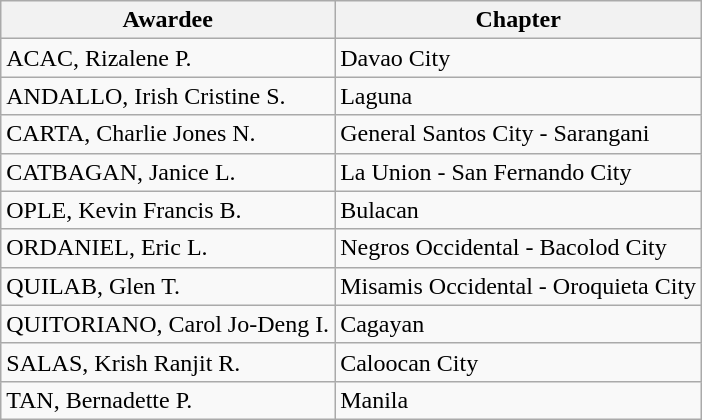<table class="wikitable">
<tr>
<th>Awardee</th>
<th>Chapter</th>
</tr>
<tr>
<td>ACAC, Rizalene P.</td>
<td>Davao City</td>
</tr>
<tr>
<td>ANDALLO, Irish Cristine S.</td>
<td>Laguna</td>
</tr>
<tr>
<td>CARTA, Charlie Jones N.</td>
<td>General Santos City - Sarangani</td>
</tr>
<tr>
<td>CATBAGAN, Janice L.</td>
<td>La Union - San Fernando City</td>
</tr>
<tr>
<td>OPLE, Kevin Francis B.</td>
<td>Bulacan</td>
</tr>
<tr>
<td>ORDANIEL, Eric L.</td>
<td>Negros Occidental - Bacolod City</td>
</tr>
<tr>
<td>QUILAB, Glen T.</td>
<td>Misamis Occidental - Oroquieta City</td>
</tr>
<tr>
<td>QUITORIANO, Carol Jo-Deng I.</td>
<td>Cagayan</td>
</tr>
<tr>
<td>SALAS, Krish Ranjit R.</td>
<td>Caloocan City</td>
</tr>
<tr>
<td>TAN, Bernadette P.</td>
<td>Manila</td>
</tr>
</table>
